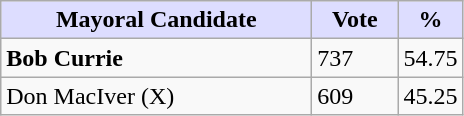<table class="wikitable">
<tr>
<th style="background:#ddf; width:200px;">Mayoral Candidate</th>
<th style="background:#ddf; width:50px;">Vote</th>
<th style="background:#ddf; width:30px;">%</th>
</tr>
<tr>
<td><strong>Bob Currie</strong></td>
<td>737</td>
<td>54.75</td>
</tr>
<tr>
<td>Don MacIver (X)</td>
<td>609</td>
<td>45.25</td>
</tr>
</table>
